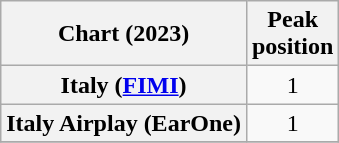<table class="wikitable sortable plainrowheaders" style="text-align:center;">
<tr>
<th scope="col">Chart (2023)</th>
<th scope="col">Peak<br>position</th>
</tr>
<tr>
<th scope="row">Italy (<a href='#'>FIMI</a>)</th>
<td>1</td>
</tr>
<tr>
<th scope="row">Italy Airplay (EarOne)</th>
<td>1</td>
</tr>
<tr>
</tr>
</table>
